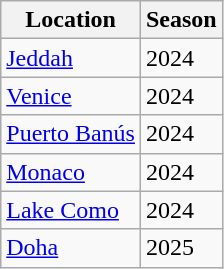<table class="wikitable">
<tr>
<th>Location</th>
<th>Season</th>
</tr>
<tr>
<td> <a href='#'>Jeddah</a></td>
<td>2024</td>
</tr>
<tr>
<td nowrap=""> <a href='#'>Venice</a></td>
<td>2024</td>
</tr>
<tr>
<td> <a href='#'>Puerto Banús</a></td>
<td>2024</td>
</tr>
<tr>
<td> <a href='#'>Monaco</a></td>
<td>2024</td>
</tr>
<tr>
<td> <a href='#'>Lake Como</a></td>
<td>2024</td>
</tr>
<tr>
<td> <a href='#'>Doha</a></td>
<td>2025</td>
</tr>
</table>
